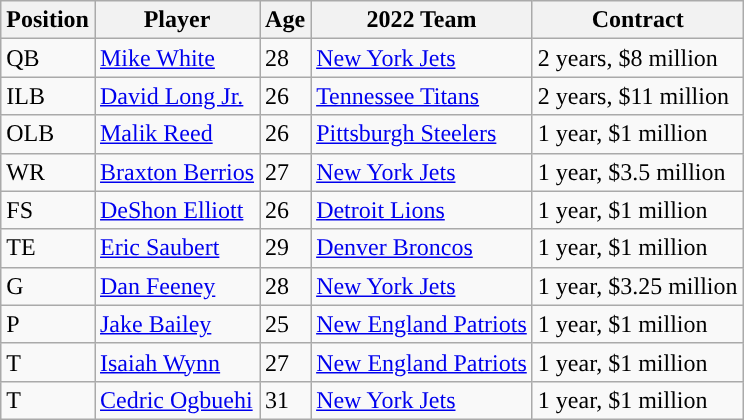<table class="wikitable">
<tr>
<th scope="col">Position</th>
<th scope="col">Player</th>
<th scope="col">Age</th>
<th scope="col">2022 Team</th>
<th scope="col">Contract</th>
</tr>
<tr>
<td>QB</td>
<td scope="row"><a href='#'>Mike White</a></td>
<td>28</td>
<td><a href='#'>New York Jets</a></td>
<td>2 years, $8 million</td>
</tr>
<tr>
<td>ILB</td>
<td scope="row"><a href='#'>David Long Jr.</a></td>
<td>26</td>
<td><a href='#'>Tennessee Titans</a></td>
<td>2 years, $11 million</td>
</tr>
<tr>
<td>OLB</td>
<td scope="row"><a href='#'>Malik Reed</a></td>
<td>26</td>
<td><a href='#'>Pittsburgh Steelers</a></td>
<td>1 year, $1 million</td>
</tr>
<tr>
<td>WR</td>
<td scope="row"><a href='#'>Braxton Berrios</a></td>
<td>27</td>
<td><a href='#'>New York Jets</a></td>
<td>1 year, $3.5 million</td>
</tr>
<tr>
<td>FS</td>
<td scope="row"><a href='#'>DeShon Elliott</a></td>
<td>26</td>
<td><a href='#'>Detroit Lions</a></td>
<td>1 year, $1 million</td>
</tr>
<tr>
<td>TE</td>
<td scope="row"><a href='#'>Eric Saubert</a></td>
<td>29</td>
<td><a href='#'>Denver Broncos</a></td>
<td>1 year, $1 million</td>
</tr>
<tr>
<td>G</td>
<td scope="row"><a href='#'>Dan Feeney</a></td>
<td>28</td>
<td><a href='#'>New York Jets</a></td>
<td>1 year, $3.25 million</td>
</tr>
<tr>
<td>P</td>
<td scope="row"><a href='#'>Jake Bailey</a></td>
<td>25</td>
<td><a href='#'>New England Patriots</a></td>
<td>1 year, $1 million</td>
</tr>
<tr>
<td>T</td>
<td scope="row"><a href='#'>Isaiah Wynn</a></td>
<td>27</td>
<td><a href='#'>New England Patriots</a></td>
<td>1 year, $1 million</td>
</tr>
<tr>
<td>T</td>
<td scope="row"><a href='#'>Cedric Ogbuehi</a></td>
<td>31</td>
<td><a href='#'>New York Jets</a></td>
<td>1 year, $1 million</td>
</tr>
</table>
